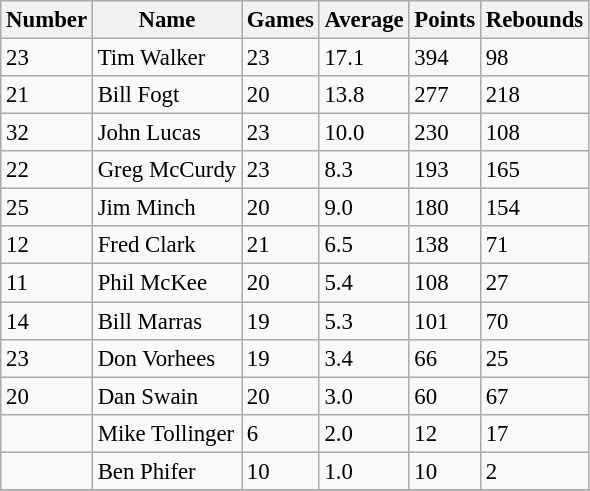<table class="wikitable" style="font-size: 95%;">
<tr>
<th>Number</th>
<th>Name</th>
<th>Games</th>
<th>Average</th>
<th>Points</th>
<th>Rebounds</th>
</tr>
<tr>
<td>23</td>
<td>Tim Walker</td>
<td>23</td>
<td>17.1</td>
<td>394</td>
<td>98</td>
</tr>
<tr>
<td>21</td>
<td>Bill Fogt</td>
<td>20</td>
<td>13.8</td>
<td>277</td>
<td>218</td>
</tr>
<tr>
<td>32</td>
<td>John Lucas</td>
<td>23</td>
<td>10.0</td>
<td>230</td>
<td>108</td>
</tr>
<tr>
<td>22</td>
<td>Greg McCurdy</td>
<td>23</td>
<td>8.3</td>
<td>193</td>
<td>165</td>
</tr>
<tr>
<td>25</td>
<td>Jim Minch</td>
<td>20</td>
<td>9.0</td>
<td>180</td>
<td>154</td>
</tr>
<tr>
<td>12</td>
<td>Fred Clark</td>
<td>21</td>
<td>6.5</td>
<td>138</td>
<td>71</td>
</tr>
<tr>
<td>11</td>
<td>Phil McKee</td>
<td>20</td>
<td>5.4</td>
<td>108</td>
<td>27</td>
</tr>
<tr>
<td>14</td>
<td>Bill Marras</td>
<td>19</td>
<td>5.3</td>
<td>101</td>
<td>70</td>
</tr>
<tr>
<td>23</td>
<td>Don Vorhees</td>
<td>19</td>
<td>3.4</td>
<td>66</td>
<td>25</td>
</tr>
<tr>
<td>20</td>
<td>Dan Swain</td>
<td>20</td>
<td>3.0</td>
<td>60</td>
<td>67</td>
</tr>
<tr>
<td></td>
<td>Mike Tollinger</td>
<td>6</td>
<td>2.0</td>
<td>12</td>
<td>17</td>
</tr>
<tr>
<td></td>
<td>Ben Phifer</td>
<td>10</td>
<td>1.0</td>
<td>10</td>
<td>2</td>
</tr>
<tr>
</tr>
</table>
